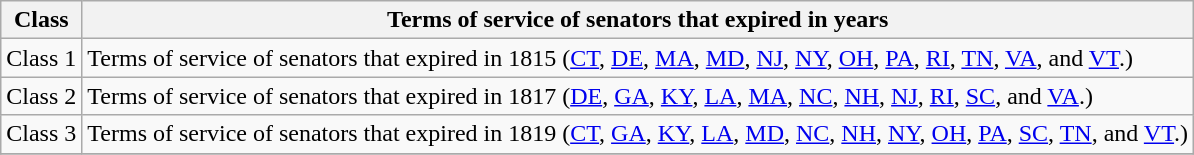<table class="wikitable sortable">
<tr valign=bottom>
<th>Class</th>
<th>Terms of service of senators that expired in years</th>
</tr>
<tr>
<td>Class 1</td>
<td>Terms of service of senators that expired in 1815 (<a href='#'>CT</a>, <a href='#'>DE</a>, <a href='#'>MA</a>, <a href='#'>MD</a>, <a href='#'>NJ</a>, <a href='#'>NY</a>, <a href='#'>OH</a>, <a href='#'>PA</a>, <a href='#'>RI</a>, <a href='#'>TN</a>, <a href='#'>VA</a>, and <a href='#'>VT</a>.)</td>
</tr>
<tr>
<td>Class 2</td>
<td>Terms of service of senators that expired in 1817 (<a href='#'>DE</a>, <a href='#'>GA</a>, <a href='#'>KY</a>, <a href='#'>LA</a>, <a href='#'>MA</a>, <a href='#'>NC</a>, <a href='#'>NH</a>, <a href='#'>NJ</a>, <a href='#'>RI</a>, <a href='#'>SC</a>, and <a href='#'>VA</a>.)</td>
</tr>
<tr>
<td>Class 3</td>
<td>Terms of service of senators that expired in 1819 (<a href='#'>CT</a>, <a href='#'>GA</a>, <a href='#'>KY</a>, <a href='#'>LA</a>, <a href='#'>MD</a>, <a href='#'>NC</a>, <a href='#'>NH</a>, <a href='#'>NY</a>, <a href='#'>OH</a>, <a href='#'>PA</a>, <a href='#'>SC</a>, <a href='#'>TN</a>, and <a href='#'>VT</a>.)</td>
</tr>
<tr>
</tr>
</table>
